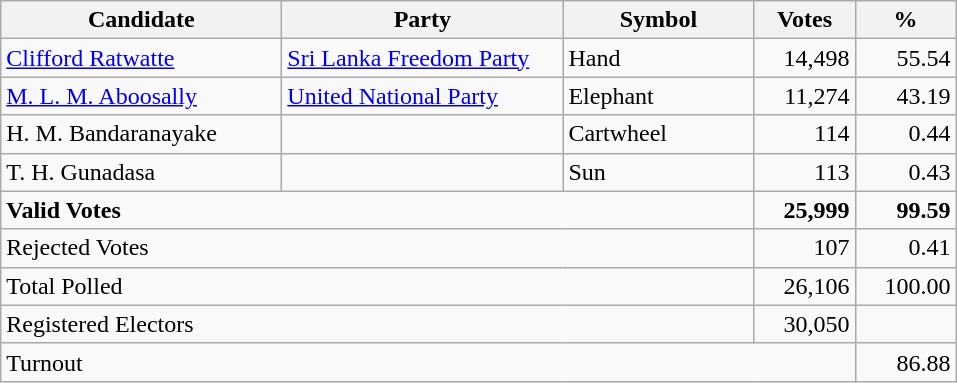<table class="wikitable" border="1" style="text-align:right;">
<tr>
<th align=left width="180">Candidate</th>
<th align=left width="180">Party</th>
<th align=left width="120">Symbol</th>
<th align=left width="60">Votes</th>
<th align=left width="60">%</th>
</tr>
<tr>
<td align=left><a href='#'>Clifford Ratwatte</a></td>
<td align=left><a href='#'>Sri Lanka Freedom Party</a></td>
<td align=left>Hand</td>
<td align=right>14,498</td>
<td align=right>55.54</td>
</tr>
<tr>
<td align=left><a href='#'>M. L. M. Aboosally</a></td>
<td align=left><a href='#'>United National Party</a></td>
<td align=left>Elephant</td>
<td align=right>11,274</td>
<td align=right>43.19</td>
</tr>
<tr>
<td align=left>H. M. Bandaranayake</td>
<td></td>
<td align=left>Cartwheel</td>
<td align=right>114</td>
<td align=right>0.44</td>
</tr>
<tr>
<td align=left>T. H. Gunadasa</td>
<td></td>
<td align=left>Sun</td>
<td align=right>113</td>
<td align=right>0.43</td>
</tr>
<tr>
<td align=left colspan=3><strong>Valid Votes</strong></td>
<td align=right><strong>25,999</strong></td>
<td align=right><strong>99.59</strong></td>
</tr>
<tr>
<td align=left colspan=3>Rejected Votes</td>
<td align=right>107</td>
<td align=right>0.41</td>
</tr>
<tr>
<td align=left colspan=3>Total Polled</td>
<td align=right>26,106</td>
<td align=right>100.00</td>
</tr>
<tr>
<td align=left colspan=3>Registered Electors</td>
<td align=right>30,050</td>
<td></td>
</tr>
<tr>
<td align=left colspan=4>Turnout</td>
<td align=right>86.88</td>
</tr>
</table>
